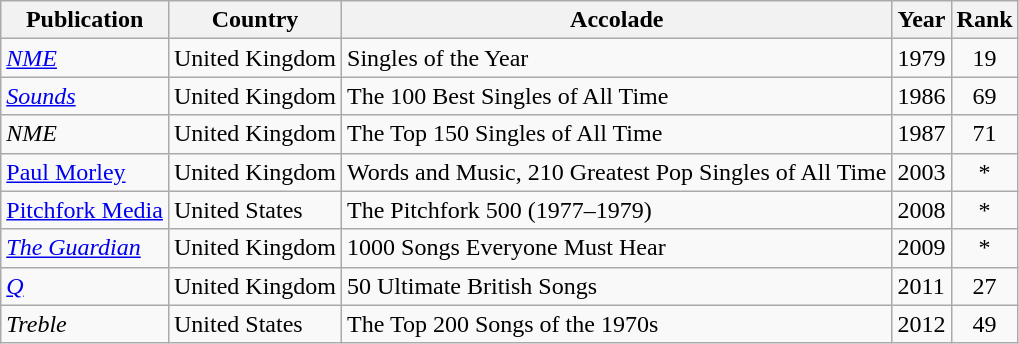<table class="wikitable">
<tr>
<th>Publication</th>
<th>Country</th>
<th>Accolade</th>
<th>Year</th>
<th>Rank</th>
</tr>
<tr>
<td><em><a href='#'>NME</a></em></td>
<td>United Kingdom</td>
<td>Singles of the Year</td>
<td>1979</td>
<td style="text-align:center;">19</td>
</tr>
<tr>
<td><em><a href='#'>Sounds</a></em></td>
<td>United Kingdom</td>
<td>The 100 Best Singles of All Time</td>
<td>1986</td>
<td style="text-align:center;">69</td>
</tr>
<tr>
<td><em>NME</em></td>
<td>United Kingdom</td>
<td>The Top 150 Singles of All Time</td>
<td>1987</td>
<td style="text-align:center;">71</td>
</tr>
<tr>
<td><a href='#'>Paul Morley</a></td>
<td>United Kingdom</td>
<td>Words and Music, 210 Greatest Pop Singles of All Time</td>
<td>2003</td>
<td style="text-align:center;">*</td>
</tr>
<tr>
<td><a href='#'>Pitchfork Media</a></td>
<td>United States</td>
<td>The Pitchfork 500 (1977–1979)</td>
<td>2008</td>
<td style="text-align:center;">*</td>
</tr>
<tr>
<td><em><a href='#'>The Guardian</a></em></td>
<td>United Kingdom</td>
<td>1000 Songs Everyone Must Hear</td>
<td>2009</td>
<td style="text-align:center;">*</td>
</tr>
<tr>
<td><em><a href='#'>Q</a></em></td>
<td>United Kingdom</td>
<td>50 Ultimate British Songs</td>
<td>2011</td>
<td style="text-align:center;">27</td>
</tr>
<tr>
<td><em>Treble</em></td>
<td>United States</td>
<td>The Top 200 Songs of the 1970s</td>
<td>2012</td>
<td style="text-align:center;">49</td>
</tr>
</table>
